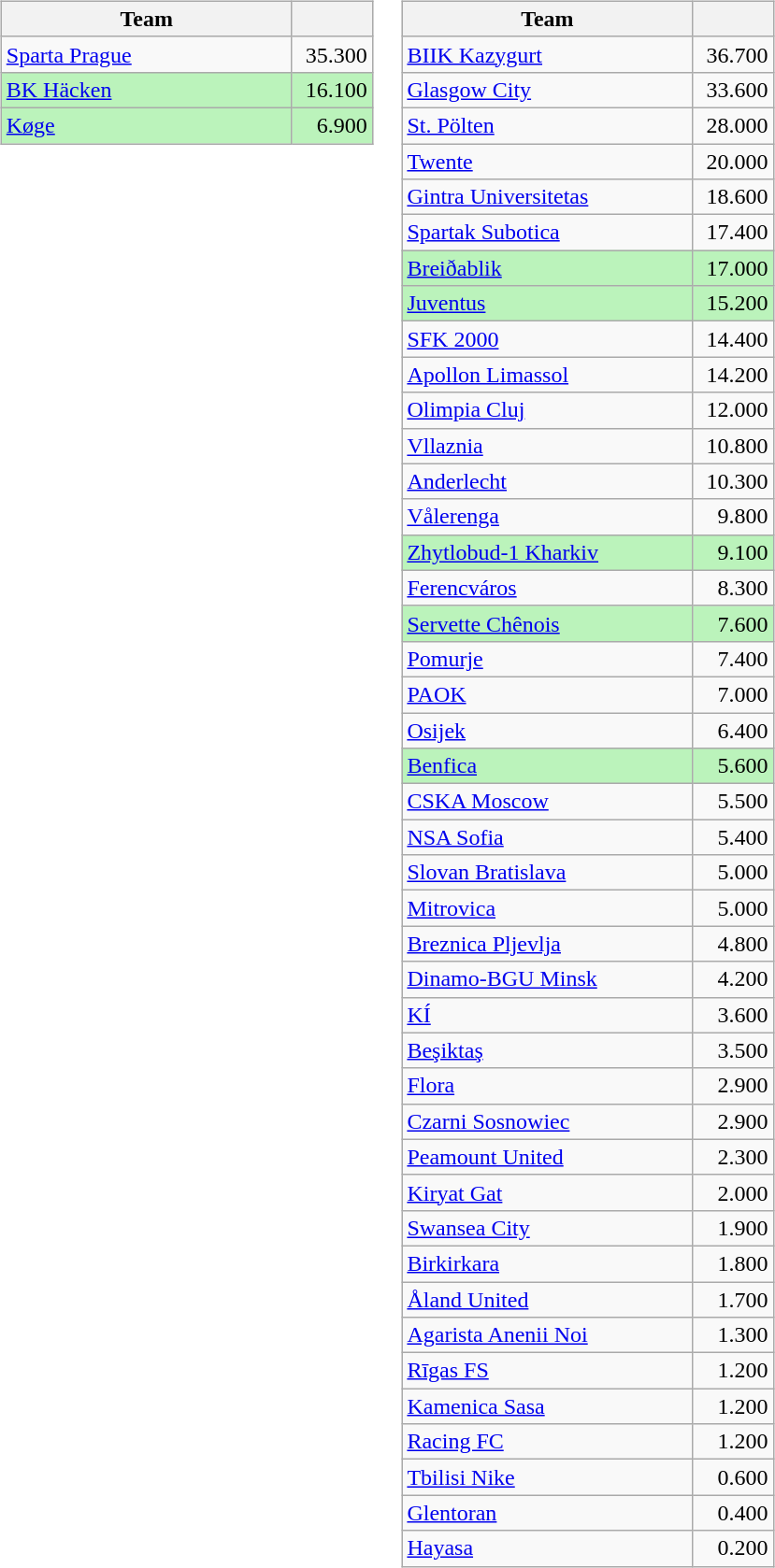<table>
<tr valign=top>
<td><br><table class="wikitable">
<tr>
<th width=200>Team</th>
<th width=50></th>
</tr>
<tr>
<td> <a href='#'>Sparta Prague</a></td>
<td align=right>35.300</td>
</tr>
<tr bgcolor=#BBF3BB>
<td> <a href='#'>BK Häcken</a></td>
<td align=right>16.100</td>
</tr>
<tr bgcolor=#BBF3BB>
<td> <a href='#'>Køge</a></td>
<td align=right>6.900</td>
</tr>
</table>
</td>
<td><br><table class="wikitable">
<tr>
<th width=200>Team</th>
<th width=50></th>
</tr>
<tr>
<td> <a href='#'>BIIK Kazygurt</a></td>
<td align=right>36.700</td>
</tr>
<tr>
<td> <a href='#'>Glasgow City</a></td>
<td align=right>33.600</td>
</tr>
<tr>
<td> <a href='#'>St. Pölten</a></td>
<td align=right>28.000</td>
</tr>
<tr>
<td> <a href='#'>Twente</a></td>
<td align=right>20.000</td>
</tr>
<tr>
<td> <a href='#'>Gintra Universitetas</a></td>
<td align=right>18.600</td>
</tr>
<tr>
<td> <a href='#'>Spartak Subotica</a></td>
<td align=right>17.400</td>
</tr>
<tr bgcolor=#BBF3BB>
<td> <a href='#'>Breiðablik</a></td>
<td align=right>17.000</td>
</tr>
<tr bgcolor=#BBF3BB>
<td> <a href='#'>Juventus</a></td>
<td align=right>15.200</td>
</tr>
<tr>
<td> <a href='#'>SFK 2000</a></td>
<td align=right>14.400</td>
</tr>
<tr>
<td> <a href='#'>Apollon Limassol</a></td>
<td align=right>14.200</td>
</tr>
<tr>
<td> <a href='#'>Olimpia Cluj</a></td>
<td align=right>12.000</td>
</tr>
<tr>
<td> <a href='#'>Vllaznia</a></td>
<td align=right>10.800</td>
</tr>
<tr>
<td> <a href='#'>Anderlecht</a></td>
<td align=right>10.300</td>
</tr>
<tr>
<td> <a href='#'>Vålerenga</a></td>
<td align=right>9.800</td>
</tr>
<tr bgcolor=#BBF3BB>
<td> <a href='#'>Zhytlobud-1 Kharkiv</a></td>
<td align=right>9.100</td>
</tr>
<tr>
<td> <a href='#'>Ferencváros</a></td>
<td align=right>8.300</td>
</tr>
<tr bgcolor=#BBF3BB>
<td> <a href='#'>Servette Chênois</a></td>
<td align=right>7.600</td>
</tr>
<tr>
<td> <a href='#'>Pomurje</a></td>
<td align=right>7.400</td>
</tr>
<tr>
<td> <a href='#'>PAOK</a></td>
<td align=right>7.000</td>
</tr>
<tr>
<td> <a href='#'>Osijek</a></td>
<td align=right>6.400</td>
</tr>
<tr bgcolor=#BBF3BB>
<td> <a href='#'>Benfica</a></td>
<td align=right>5.600</td>
</tr>
<tr>
<td> <a href='#'>CSKA Moscow</a></td>
<td align=right>5.500</td>
</tr>
<tr>
<td> <a href='#'>NSA Sofia</a></td>
<td align=right>5.400</td>
</tr>
<tr>
<td> <a href='#'>Slovan Bratislava</a></td>
<td align=right>5.000</td>
</tr>
<tr>
<td> <a href='#'>Mitrovica</a></td>
<td align=right>5.000</td>
</tr>
<tr>
<td> <a href='#'>Breznica Pljevlja</a></td>
<td align=right>4.800</td>
</tr>
<tr>
<td> <a href='#'>Dinamo-BGU Minsk</a></td>
<td align=right>4.200</td>
</tr>
<tr>
<td> <a href='#'>KÍ</a></td>
<td align=right>3.600</td>
</tr>
<tr>
<td> <a href='#'>Beşiktaş</a></td>
<td align=right>3.500</td>
</tr>
<tr>
<td> <a href='#'>Flora</a></td>
<td align=right>2.900</td>
</tr>
<tr>
<td> <a href='#'>Czarni Sosnowiec</a></td>
<td align=right>2.900</td>
</tr>
<tr>
<td> <a href='#'>Peamount United</a></td>
<td align=right>2.300</td>
</tr>
<tr>
<td> <a href='#'>Kiryat Gat</a></td>
<td align=right>2.000</td>
</tr>
<tr>
<td> <a href='#'>Swansea City</a></td>
<td align=right>1.900</td>
</tr>
<tr>
<td> <a href='#'>Birkirkara</a></td>
<td align=right>1.800</td>
</tr>
<tr>
<td> <a href='#'>Åland United</a></td>
<td align=right>1.700</td>
</tr>
<tr>
<td> <a href='#'>Agarista Anenii Noi</a></td>
<td align=right>1.300</td>
</tr>
<tr>
<td> <a href='#'>Rīgas FS</a></td>
<td align=right>1.200</td>
</tr>
<tr>
<td> <a href='#'>Kamenica Sasa</a></td>
<td align=right>1.200</td>
</tr>
<tr>
<td> <a href='#'>Racing FC</a></td>
<td align=right>1.200</td>
</tr>
<tr>
<td> <a href='#'>Tbilisi Nike</a></td>
<td align=right>0.600</td>
</tr>
<tr>
<td> <a href='#'>Glentoran</a></td>
<td align=right>0.400</td>
</tr>
<tr>
<td> <a href='#'>Hayasa</a></td>
<td align=right>0.200</td>
</tr>
</table>
</td>
</tr>
</table>
